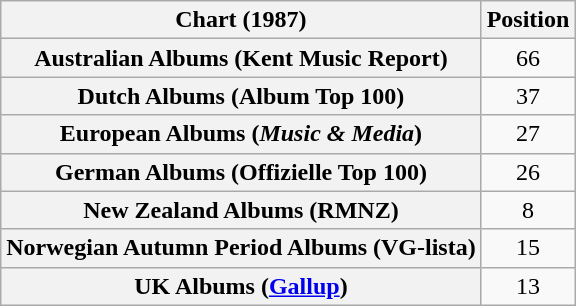<table class="wikitable sortable plainrowheaders" style="text-align:center">
<tr>
<th scope="col">Chart (1987)</th>
<th scope="col">Position</th>
</tr>
<tr>
<th scope="row">Australian Albums (Kent Music Report)</th>
<td>66</td>
</tr>
<tr>
<th scope="row">Dutch Albums (Album Top 100)</th>
<td>37</td>
</tr>
<tr>
<th scope="row">European Albums (<em>Music & Media</em>)</th>
<td>27</td>
</tr>
<tr>
<th scope="row">German Albums (Offizielle Top 100)</th>
<td>26</td>
</tr>
<tr>
<th scope="row">New Zealand Albums (RMNZ)</th>
<td>8</td>
</tr>
<tr>
<th scope="row">Norwegian Autumn Period Albums (VG-lista)</th>
<td>15</td>
</tr>
<tr>
<th scope="row">UK Albums (<a href='#'>Gallup</a>)</th>
<td>13</td>
</tr>
</table>
